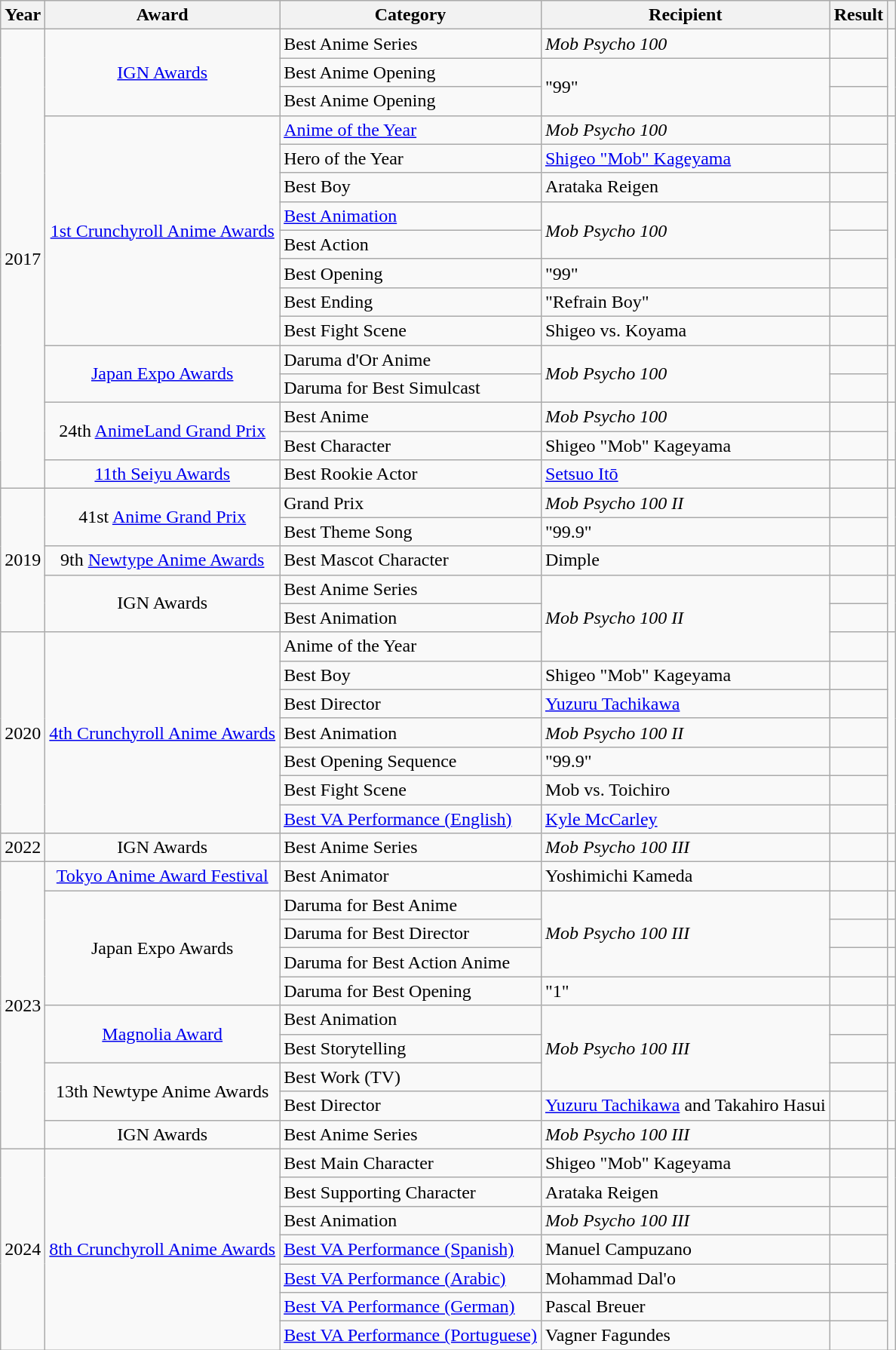<table class="wikitable plainrowheaders sortable">
<tr>
<th scope="col">Year</th>
<th scope="col">Award</th>
<th scope="col">Category</th>
<th scope="col">Recipient</th>
<th scope="col">Result</th>
<th scope="col" class="unsortable"></th>
</tr>
<tr>
<td rowspan="16" align="center">2017</td>
<td rowspan="3" align="center"><a href='#'>IGN Awards</a></td>
<td>Best Anime Series</td>
<td><em>Mob Psycho 100</em></td>
<td></td>
<td rowspan="3" style="text-align:center;"></td>
</tr>
<tr>
<td>Best Anime Opening</td>
<td rowspan="2">"99" </td>
<td></td>
</tr>
<tr>
<td>Best Anime Opening </td>
<td></td>
</tr>
<tr>
<td rowspan="8" align="center"><a href='#'>1st Crunchyroll Anime Awards</a></td>
<td><a href='#'>Anime of the Year</a></td>
<td><em>Mob Psycho 100</em></td>
<td></td>
<td rowspan="8" style="text-align:center;"></td>
</tr>
<tr>
<td>Hero of the Year</td>
<td><a href='#'>Shigeo "Mob" Kageyama</a></td>
<td></td>
</tr>
<tr>
<td>Best Boy</td>
<td>Arataka Reigen</td>
<td></td>
</tr>
<tr>
<td><a href='#'>Best Animation</a></td>
<td rowspan="2"><em>Mob Psycho 100</em></td>
<td></td>
</tr>
<tr>
<td>Best Action</td>
<td></td>
</tr>
<tr>
<td>Best Opening</td>
<td>"99" </td>
<td></td>
</tr>
<tr>
<td>Best Ending</td>
<td>"Refrain Boy" </td>
<td></td>
</tr>
<tr>
<td>Best Fight Scene</td>
<td>Shigeo vs. Koyama</td>
<td></td>
</tr>
<tr>
<td align="center" rowspan="2"><a href='#'>Japan Expo Awards</a></td>
<td>Daruma d'Or Anime</td>
<td rowspan="2"><em>Mob Psycho 100</em></td>
<td></td>
<td rowspan="2" style="text-align:center;"></td>
</tr>
<tr>
<td>Daruma for Best Simulcast</td>
<td></td>
</tr>
<tr>
<td rowspan="2" align="center">24th <a href='#'>AnimeLand Grand Prix</a></td>
<td>Best Anime</td>
<td><em>Mob Psycho 100</em></td>
<td></td>
<td rowspan="2" style="text-align:center;"></td>
</tr>
<tr>
<td>Best Character</td>
<td>Shigeo "Mob" Kageyama</td>
<td></td>
</tr>
<tr>
<td align="center"><a href='#'>11th Seiyu Awards</a></td>
<td>Best Rookie Actor</td>
<td><a href='#'>Setsuo Itō</a> </td>
<td></td>
<td style="text-align:center;"></td>
</tr>
<tr>
<td rowspan="5" align="center">2019</td>
<td rowspan="2" align="center">41st <a href='#'>Anime Grand Prix</a></td>
<td>Grand Prix</td>
<td><em>Mob Psycho 100 II</em></td>
<td></td>
<td rowspan="2" style="text-align:center;"></td>
</tr>
<tr>
<td>Best Theme Song</td>
<td>"99.9" </td>
<td></td>
</tr>
<tr>
<td align="center">9th <a href='#'>Newtype Anime Awards</a></td>
<td>Best Mascot Character</td>
<td>Dimple</td>
<td></td>
<td style="text-align:center;"></td>
</tr>
<tr>
<td rowspan="2" align="center">IGN Awards</td>
<td>Best Anime Series</td>
<td rowspan="3"><em>Mob Psycho 100 II</em></td>
<td></td>
<td rowspan="2" style="text-align:center;"></td>
</tr>
<tr>
<td>Best Animation</td>
<td></td>
</tr>
<tr>
<td rowspan="7" align="center">2020</td>
<td rowspan="7" align="center"><a href='#'>4th Crunchyroll Anime Awards</a></td>
<td>Anime of the Year</td>
<td></td>
<td rowspan="7" style="text-align:center;"></td>
</tr>
<tr>
<td>Best Boy</td>
<td>Shigeo "Mob" Kageyama</td>
<td></td>
</tr>
<tr>
<td>Best Director</td>
<td><a href='#'>Yuzuru Tachikawa</a></td>
<td></td>
</tr>
<tr>
<td>Best Animation</td>
<td><em>Mob Psycho 100 II</em></td>
<td></td>
</tr>
<tr>
<td>Best Opening Sequence</td>
<td>"99.9" </td>
<td></td>
</tr>
<tr>
<td>Best Fight Scene</td>
<td>Mob vs. Toichiro</td>
<td></td>
</tr>
<tr>
<td><a href='#'>Best VA Performance (English)</a></td>
<td><a href='#'>Kyle McCarley</a> </td>
<td></td>
</tr>
<tr>
<td align="center">2022</td>
<td align="center">IGN Awards</td>
<td>Best Anime Series</td>
<td><em>Mob Psycho 100 III</em></td>
<td></td>
<td align="center"></td>
</tr>
<tr>
<td rowspan="10" align="center">2023</td>
<td align="center"><a href='#'>Tokyo Anime Award Festival</a></td>
<td>Best Animator</td>
<td>Yoshimichi Kameda</td>
<td></td>
<td style="text-align:center;"></td>
</tr>
<tr>
<td rowspan="4" align="center">Japan Expo Awards</td>
<td>Daruma for Best Anime</td>
<td rowspan="3"><em>Mob Psycho 100 III</em></td>
<td></td>
<td style="text-align:center;"></td>
</tr>
<tr>
<td>Daruma for Best Director</td>
<td></td>
<td style="text-align:center;"></td>
</tr>
<tr>
<td>Daruma for Best Action Anime</td>
<td></td>
<td style="text-align:center;"></td>
</tr>
<tr>
<td>Daruma for Best Opening</td>
<td>"1" </td>
<td></td>
<td style="text-align:center;"></td>
</tr>
<tr>
<td rowspan="2" align="center"><a href='#'>Magnolia Award</a></td>
<td>Best Animation</td>
<td rowspan="3"><em>Mob Psycho 100 III</em></td>
<td></td>
<td rowspan="2" style="text-align:center;"></td>
</tr>
<tr>
<td>Best Storytelling</td>
<td></td>
</tr>
<tr>
<td rowspan="2" align="center">13th Newtype Anime Awards</td>
<td>Best Work (TV)</td>
<td></td>
<td rowspan="2" style="text-align:center;"></td>
</tr>
<tr>
<td>Best Director</td>
<td><a href='#'>Yuzuru Tachikawa</a> and Takahiro Hasui</td>
<td></td>
</tr>
<tr>
<td align="center">IGN Awards</td>
<td>Best Anime Series</td>
<td><em>Mob Psycho 100 III</em></td>
<td></td>
<td align="center"></td>
</tr>
<tr>
<td rowspan="7" align="center">2024</td>
<td rowspan="7" align="center"><a href='#'>8th Crunchyroll Anime Awards</a></td>
<td>Best Main Character</td>
<td>Shigeo "Mob" Kageyama</td>
<td></td>
<td rowspan="7" align="center"></td>
</tr>
<tr>
<td>Best Supporting Character</td>
<td>Arataka Reigen</td>
<td></td>
</tr>
<tr>
<td>Best Animation</td>
<td><em>Mob Psycho 100 III</em></td>
<td></td>
</tr>
<tr>
<td><a href='#'>Best VA Performance (Spanish)</a></td>
<td>Manuel Campuzano </td>
<td></td>
</tr>
<tr>
<td><a href='#'>Best VA Performance (Arabic)</a></td>
<td>Mohammad Dal'o </td>
<td></td>
</tr>
<tr>
<td><a href='#'>Best VA Performance (German)</a></td>
<td>Pascal Breuer </td>
<td></td>
</tr>
<tr>
<td><a href='#'>Best VA Performance (Portuguese)</a></td>
<td>Vagner Fagundes </td>
<td></td>
</tr>
</table>
